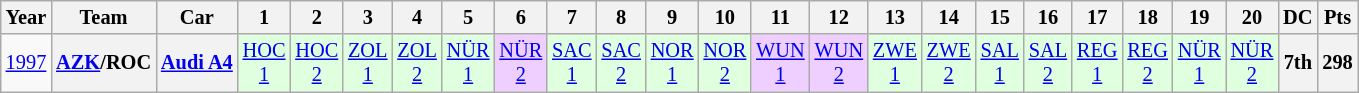<table class="wikitable" style="text-align:center; font-size:85%">
<tr>
<th>Year</th>
<th>Team</th>
<th>Car</th>
<th>1</th>
<th>2</th>
<th>3</th>
<th>4</th>
<th>5</th>
<th>6</th>
<th>7</th>
<th>8</th>
<th>9</th>
<th>10</th>
<th>11</th>
<th>12</th>
<th>13</th>
<th>14</th>
<th>15</th>
<th>16</th>
<th>17</th>
<th>18</th>
<th>19</th>
<th>20</th>
<th>DC</th>
<th>Pts</th>
</tr>
<tr>
<td><a href='#'>1997</a></td>
<th nowrap><a href='#'>AZK</a>/ROC</th>
<th nowrap><a href='#'>Audi A4</a></th>
<td style="background:#DFFFDF;"><a href='#'>HOC<br>1</a><br></td>
<td style="background:#DFFFDF;"><a href='#'>HOC<br>2</a><br></td>
<td style="background:#DFFFDF;"><a href='#'>ZOL<br>1</a><br></td>
<td style="background:#DFFFDF;"><a href='#'>ZOL<br>2</a><br></td>
<td style="background:#DFFFDF;"><a href='#'>NÜR<br>1</a><br></td>
<td style="background:#EFCFFF;"><a href='#'>NÜR<br>2</a><br></td>
<td style="background:#DFFFDF;"><a href='#'>SAC<br>1</a><br></td>
<td style="background:#DFFFDF;"><a href='#'>SAC<br>2</a><br></td>
<td style="background:#DFFFDF;"><a href='#'>NOR<br>1</a><br></td>
<td style="background:#DFFFDF;"><a href='#'>NOR<br>2</a><br></td>
<td style="background:#EFCFFF;"><a href='#'>WUN<br>1</a><br></td>
<td style="background:#EFCFFF;"><a href='#'>WUN<br>2</a><br></td>
<td style="background:#DFFFDF;"><a href='#'>ZWE<br>1</a><br></td>
<td style="background:#DFFFDF;"><a href='#'>ZWE<br>2</a><br></td>
<td style="background:#DFFFDF;"><a href='#'>SAL<br>1</a><br></td>
<td style="background:#DFFFDF;"><a href='#'>SAL<br>2</a><br></td>
<td style="background:#DFFFDF;"><a href='#'>REG<br>1</a><br></td>
<td style="background:#DFFFDF;"><a href='#'>REG<br>2</a><br></td>
<td style="background:#DFFFDF;"><a href='#'>NÜR<br>1</a><br></td>
<td style="background:#DFFFDF;"><a href='#'>NÜR<br>2</a><br></td>
<th>7th</th>
<th>298</th>
</tr>
</table>
